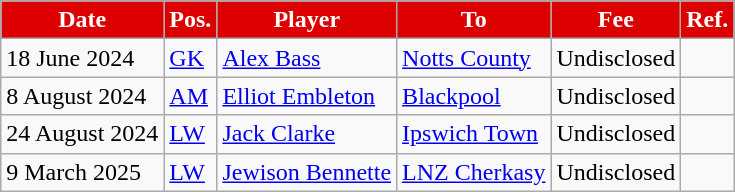<table class="wikitable plainrowheaders sortable">
<tr>
<th style="background:#DD0000;color:#FFFFFF;">Date</th>
<th style="background:#DD0000;color:#FFFFFF;">Pos.</th>
<th style="background:#DD0000;color:#FFFFFF;">Player</th>
<th style="background:#DD0000;color:#FFFFFF;">To</th>
<th style="background:#DD0000;color:#FFFFFF;">Fee</th>
<th style="background:#DD0000;color:#FFFFFF;">Ref.</th>
</tr>
<tr>
<td>18 June 2024</td>
<td><a href='#'>GK</a></td>
<td> <a href='#'>Alex Bass</a></td>
<td> <a href='#'>Notts County</a></td>
<td>Undisclosed</td>
<td></td>
</tr>
<tr>
<td>8 August 2024</td>
<td><a href='#'>AM</a></td>
<td> <a href='#'>Elliot Embleton</a></td>
<td> <a href='#'>Blackpool</a></td>
<td>Undisclosed</td>
<td></td>
</tr>
<tr>
<td>24 August 2024</td>
<td><a href='#'>LW</a></td>
<td> <a href='#'>Jack Clarke</a></td>
<td> <a href='#'>Ipswich Town</a></td>
<td>Undisclosed</td>
<td></td>
</tr>
<tr>
<td>9 March 2025</td>
<td><a href='#'>LW</a></td>
<td> <a href='#'>Jewison Bennette</a></td>
<td> <a href='#'>LNZ Cherkasy</a></td>
<td>Undisclosed</td>
<td></td>
</tr>
</table>
